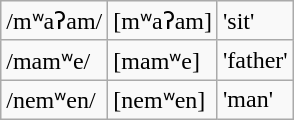<table class="wikitable">
<tr>
<td>/mʷaʔam/</td>
<td>[mʷaʔam]</td>
<td>'sit'</td>
</tr>
<tr>
<td>/mamʷe/</td>
<td>[mamʷe]</td>
<td>'father'</td>
</tr>
<tr>
<td>/nemʷen/</td>
<td>[nemʷen]</td>
<td>'man'</td>
</tr>
</table>
